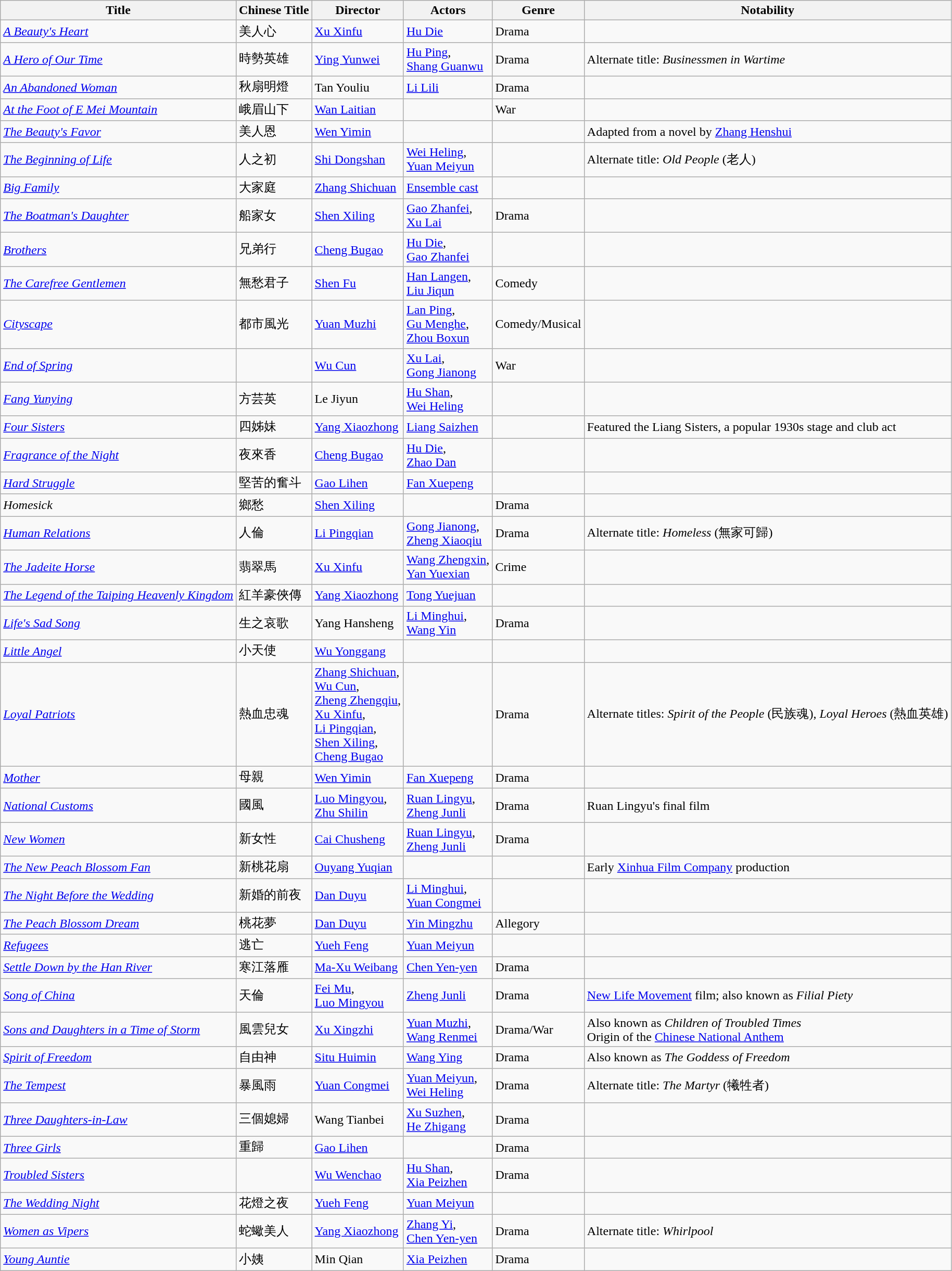<table class="wikitable">
<tr>
<th>Title</th>
<th>Chinese Title</th>
<th>Director</th>
<th>Actors</th>
<th>Genre</th>
<th>Notability</th>
</tr>
<tr>
<td><em><a href='#'>A Beauty's Heart</a></em></td>
<td>美人心</td>
<td><a href='#'>Xu Xinfu</a></td>
<td><a href='#'>Hu Die</a></td>
<td>Drama</td>
<td></td>
</tr>
<tr>
<td><em><a href='#'>A Hero of Our Time</a></em></td>
<td>時勢英雄</td>
<td><a href='#'>Ying Yunwei</a></td>
<td><a href='#'>Hu Ping</a>,<br><a href='#'>Shang Guanwu</a><br></td>
<td>Drama</td>
<td>Alternate title:  <em>Businessmen in Wartime</em></td>
</tr>
<tr>
<td><em><a href='#'>An Abandoned Woman</a></em></td>
<td>秋扇明燈</td>
<td>Tan Youliu</td>
<td><a href='#'>Li Lili</a></td>
<td>Drama</td>
<td></td>
</tr>
<tr>
<td><em><a href='#'>At the Foot of E Mei Mountain</a></em></td>
<td>峨眉山下</td>
<td><a href='#'>Wan Laitian</a></td>
<td></td>
<td>War</td>
<td></td>
</tr>
<tr>
<td><em><a href='#'>The Beauty's Favor</a></em></td>
<td>美人恩</td>
<td><a href='#'>Wen Yimin</a></td>
<td></td>
<td></td>
<td>Adapted from a novel by <a href='#'>Zhang Henshui</a></td>
</tr>
<tr>
<td><em><a href='#'>The Beginning of Life</a></em></td>
<td>人之初</td>
<td><a href='#'>Shi Dongshan</a></td>
<td><a href='#'>Wei Heling</a>,<br><a href='#'>Yuan Meiyun</a><br></td>
<td></td>
<td>Alternate title:  <em>Old People</em> (老人)</td>
</tr>
<tr>
<td><em><a href='#'>Big Family</a></em></td>
<td>大家庭</td>
<td><a href='#'>Zhang Shichuan</a></td>
<td><a href='#'>Ensemble cast</a></td>
<td></td>
<td></td>
</tr>
<tr>
<td><em><a href='#'>The Boatman's Daughter</a></em></td>
<td>船家女</td>
<td><a href='#'>Shen Xiling</a></td>
<td><a href='#'>Gao Zhanfei</a>,<br><a href='#'>Xu Lai</a><br></td>
<td>Drama</td>
<td></td>
</tr>
<tr>
<td><em><a href='#'>Brothers</a></em></td>
<td>兄弟行</td>
<td><a href='#'>Cheng Bugao</a></td>
<td><a href='#'>Hu Die</a>,<br><a href='#'>Gao Zhanfei</a><br></td>
<td></td>
<td></td>
</tr>
<tr>
<td><em><a href='#'>The Carefree Gentlemen</a></em></td>
<td>無愁君子</td>
<td><a href='#'>Shen Fu</a></td>
<td><a href='#'>Han Langen</a>,<br><a href='#'>Liu Jiqun</a><br></td>
<td>Comedy</td>
<td></td>
</tr>
<tr>
<td><em><a href='#'>Cityscape</a></em></td>
<td>都市風光</td>
<td><a href='#'>Yuan Muzhi</a></td>
<td><a href='#'>Lan Ping</a>,<br><a href='#'>Gu Menghe</a>,<br><a href='#'>Zhou Boxun</a></td>
<td>Comedy/Musical</td>
<td></td>
</tr>
<tr>
<td><em><a href='#'>End of Spring</a></em></td>
<td></td>
<td><a href='#'>Wu Cun</a></td>
<td><a href='#'>Xu Lai</a>,<br><a href='#'>Gong Jianong</a><br></td>
<td>War</td>
<td></td>
</tr>
<tr>
<td><em><a href='#'>Fang Yunying</a></em></td>
<td>方芸英</td>
<td>Le Jiyun</td>
<td><a href='#'>Hu Shan</a>,<br><a href='#'>Wei Heling</a><br></td>
<td></td>
<td></td>
</tr>
<tr>
<td><em><a href='#'>Four Sisters</a></em></td>
<td>四姊妹</td>
<td><a href='#'>Yang Xiaozhong</a></td>
<td><a href='#'>Liang Saizhen</a></td>
<td></td>
<td>Featured the Liang Sisters, a popular 1930s stage and club act</td>
</tr>
<tr>
<td><em><a href='#'>Fragrance of the Night</a></em></td>
<td>夜來香</td>
<td><a href='#'>Cheng Bugao</a></td>
<td><a href='#'>Hu Die</a>,<br><a href='#'>Zhao Dan</a><br></td>
<td></td>
<td></td>
</tr>
<tr>
<td><em><a href='#'>Hard Struggle</a></em></td>
<td>堅苦的奮斗</td>
<td><a href='#'>Gao Lihen</a></td>
<td><a href='#'>Fan Xuepeng</a></td>
<td></td>
<td></td>
</tr>
<tr>
<td><em>Homesick</em></td>
<td>鄉愁</td>
<td><a href='#'>Shen Xiling</a></td>
<td></td>
<td>Drama</td>
<td></td>
</tr>
<tr>
<td><em><a href='#'>Human Relations</a></em></td>
<td>人倫</td>
<td><a href='#'>Li Pingqian</a></td>
<td><a href='#'>Gong Jianong</a>,<br><a href='#'>Zheng Xiaoqiu</a><br></td>
<td>Drama</td>
<td>Alternate title:  <em>Homeless</em> (無家可歸)</td>
</tr>
<tr>
<td><em><a href='#'>The Jadeite Horse</a></em></td>
<td>翡翠馬</td>
<td><a href='#'>Xu Xinfu</a></td>
<td><a href='#'>Wang Zhengxin</a>,<br><a href='#'>Yan Yuexian</a><br></td>
<td>Crime</td>
<td></td>
</tr>
<tr>
<td><em><a href='#'>The Legend of the Taiping Heavenly Kingdom</a></em></td>
<td>紅羊豪俠傳</td>
<td><a href='#'>Yang Xiaozhong</a></td>
<td><a href='#'>Tong Yuejuan</a></td>
<td></td>
<td></td>
</tr>
<tr>
<td><em><a href='#'>Life's Sad Song</a></em></td>
<td>生之哀歌</td>
<td>Yang Hansheng</td>
<td><a href='#'>Li Minghui</a>,<br><a href='#'>Wang Yin</a><br></td>
<td>Drama</td>
<td></td>
</tr>
<tr>
<td><em><a href='#'>Little Angel</a></em></td>
<td>小天使</td>
<td><a href='#'>Wu Yonggang</a></td>
<td></td>
<td></td>
<td></td>
</tr>
<tr>
<td><em><a href='#'>Loyal Patriots</a></em></td>
<td>熱血忠魂</td>
<td><a href='#'>Zhang Shichuan</a>,<br><a href='#'>Wu Cun</a>,<br><a href='#'>Zheng Zhengqiu</a>,<br><a href='#'>Xu Xinfu</a>,<br><a href='#'>Li Pingqian</a>,<br><a href='#'>Shen Xiling</a>,<br><a href='#'>Cheng Bugao</a></td>
<td></td>
<td>Drama</td>
<td>Alternate titles:  <em>Spirit of the People</em> (民族魂), <em>Loyal Heroes</em> (熱血英雄)</td>
</tr>
<tr>
<td><em><a href='#'>Mother</a></em></td>
<td>母親</td>
<td><a href='#'>Wen Yimin</a></td>
<td><a href='#'>Fan Xuepeng</a></td>
<td>Drama</td>
<td></td>
</tr>
<tr>
<td><em><a href='#'>National Customs</a></em></td>
<td>國風</td>
<td><a href='#'>Luo Mingyou</a>,<br><a href='#'>Zhu Shilin</a></td>
<td><a href='#'>Ruan Lingyu</a>,<br><a href='#'>Zheng Junli</a></td>
<td>Drama</td>
<td>Ruan Lingyu's final film</td>
</tr>
<tr>
<td><em><a href='#'>New Women</a></em></td>
<td>新女性</td>
<td><a href='#'>Cai Chusheng</a></td>
<td><a href='#'>Ruan Lingyu</a>,<br><a href='#'>Zheng Junli</a></td>
<td>Drama</td>
<td></td>
</tr>
<tr>
<td><em><a href='#'>The New Peach Blossom Fan</a></em></td>
<td>新桃花扇</td>
<td><a href='#'>Ouyang Yuqian</a></td>
<td></td>
<td></td>
<td>Early <a href='#'>Xinhua Film Company</a> production</td>
</tr>
<tr>
<td><em><a href='#'>The Night Before the Wedding</a></em></td>
<td>新婚的前夜</td>
<td><a href='#'>Dan Duyu</a></td>
<td><a href='#'>Li Minghui</a>,<br><a href='#'>Yuan Congmei</a><br></td>
<td></td>
<td></td>
</tr>
<tr>
<td><em><a href='#'>The Peach Blossom Dream</a></em></td>
<td>桃花夢</td>
<td><a href='#'>Dan Duyu</a></td>
<td><a href='#'>Yin Mingzhu</a></td>
<td>Allegory</td>
<td></td>
</tr>
<tr>
<td><em><a href='#'>Refugees</a></em></td>
<td>逃亡</td>
<td><a href='#'>Yueh Feng</a></td>
<td><a href='#'>Yuan Meiyun</a></td>
<td></td>
<td></td>
</tr>
<tr>
<td><em><a href='#'>Settle Down by the Han River</a></em></td>
<td>寒江落雁</td>
<td><a href='#'>Ma-Xu Weibang</a></td>
<td><a href='#'>Chen Yen-yen</a></td>
<td>Drama</td>
<td></td>
</tr>
<tr>
<td><em><a href='#'>Song of China</a></em></td>
<td>天倫</td>
<td><a href='#'>Fei Mu</a>,<br><a href='#'>Luo Mingyou</a></td>
<td><a href='#'>Zheng Junli</a></td>
<td>Drama</td>
<td><a href='#'>New Life Movement</a> film; also known as <em>Filial Piety</em></td>
</tr>
<tr>
<td><em><a href='#'>Sons and Daughters in a Time of Storm</a></em></td>
<td>風雲兒女</td>
<td><a href='#'>Xu Xingzhi</a></td>
<td><a href='#'>Yuan Muzhi</a>,<br><a href='#'>Wang Renmei</a></td>
<td>Drama/War</td>
<td>Also known as <em>Children of Troubled Times</em><br> Origin of the <a href='#'>Chinese National Anthem</a></td>
</tr>
<tr>
<td><em><a href='#'>Spirit of Freedom</a></em></td>
<td>自由神</td>
<td><a href='#'>Situ Huimin</a></td>
<td><a href='#'>Wang Ying</a></td>
<td>Drama</td>
<td>Also known as <em>The Goddess of Freedom</em></td>
</tr>
<tr>
<td><em><a href='#'>The Tempest</a></em></td>
<td>暴風雨</td>
<td><a href='#'>Yuan Congmei</a></td>
<td><a href='#'>Yuan Meiyun</a>,<br><a href='#'>Wei Heling</a><br></td>
<td>Drama</td>
<td>Alternate title:  <em>The Martyr</em> (犧牲者)</td>
</tr>
<tr>
<td><em><a href='#'>Three Daughters-in-Law</a></em></td>
<td>三個媳婦</td>
<td>Wang Tianbei</td>
<td><a href='#'>Xu Suzhen</a>,<br><a href='#'>He Zhigang</a><br></td>
<td>Drama</td>
<td></td>
</tr>
<tr>
<td><em><a href='#'>Three Girls</a></em></td>
<td>重歸</td>
<td><a href='#'>Gao Lihen</a></td>
<td></td>
<td>Drama</td>
<td></td>
</tr>
<tr>
<td><em><a href='#'>Troubled Sisters</a></em></td>
<td></td>
<td><a href='#'>Wu Wenchao</a></td>
<td><a href='#'>Hu Shan</a>,<br><a href='#'>Xia Peizhen</a><br></td>
<td>Drama</td>
<td></td>
</tr>
<tr>
<td><em><a href='#'>The Wedding Night</a></em></td>
<td>花燈之夜</td>
<td><a href='#'>Yueh Feng</a></td>
<td><a href='#'>Yuan Meiyun</a></td>
<td></td>
<td></td>
</tr>
<tr>
<td><em><a href='#'>Women as Vipers</a></em></td>
<td>蛇蠍美人</td>
<td><a href='#'>Yang Xiaozhong</a></td>
<td><a href='#'>Zhang Yi</a>,<br><a href='#'>Chen Yen-yen</a></td>
<td>Drama</td>
<td>Alternate title:  <em>Whirlpool</em></td>
</tr>
<tr>
<td><em><a href='#'>Young Auntie</a></em></td>
<td>小姨</td>
<td>Min Qian</td>
<td><a href='#'>Xia Peizhen</a></td>
<td>Drama</td>
<td></td>
</tr>
</table>
